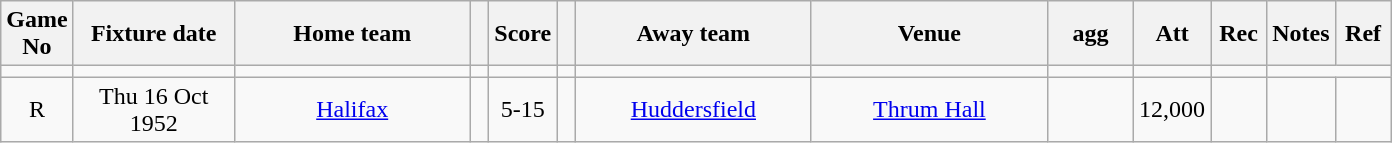<table class="wikitable" style="text-align:center;">
<tr>
<th width=20 abbr="No">Game No</th>
<th width=100 abbr="Date">Fixture date</th>
<th width=150 abbr="Home team">Home team</th>
<th width=5 abbr="space"></th>
<th width=20 abbr="Score">Score</th>
<th width=5 abbr="space"></th>
<th width=150 abbr="Away team">Away team</th>
<th width=150 abbr="Venue">Venue</th>
<th width=50 abbr="agg">agg</th>
<th width=30 abbr="Att">Att</th>
<th width=30 abbr="Rec">Rec</th>
<th width=20 abbr="Notes">Notes</th>
<th width=30 abbr="Ref">Ref</th>
</tr>
<tr>
<td></td>
<td></td>
<td></td>
<td></td>
<td></td>
<td></td>
<td></td>
<td></td>
<td></td>
<td></td>
<td></td>
</tr>
<tr>
<td>R</td>
<td>Thu 16 Oct 1952</td>
<td><a href='#'>Halifax</a></td>
<td></td>
<td>5-15</td>
<td></td>
<td><a href='#'>Huddersfield</a></td>
<td><a href='#'>Thrum Hall</a></td>
<td></td>
<td>12,000</td>
<td></td>
<td></td>
<td></td>
</tr>
</table>
